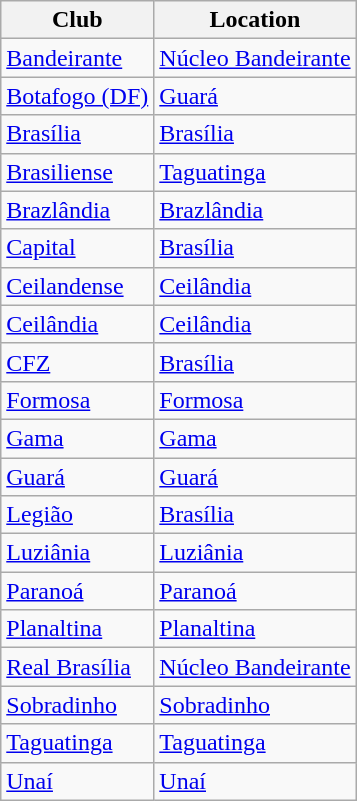<table class="wikitable sortable">
<tr>
<th>Club</th>
<th>Location</th>
</tr>
<tr>
<td><a href='#'>Bandeirante</a></td>
<td><a href='#'>Núcleo Bandeirante</a></td>
</tr>
<tr>
<td><a href='#'>Botafogo (DF)</a></td>
<td><a href='#'>Guará</a></td>
</tr>
<tr>
<td><a href='#'>Brasília</a></td>
<td><a href='#'>Brasília</a></td>
</tr>
<tr>
<td><a href='#'>Brasiliense</a></td>
<td><a href='#'>Taguatinga</a></td>
</tr>
<tr>
<td><a href='#'>Brazlândia</a></td>
<td><a href='#'>Brazlândia</a></td>
</tr>
<tr>
<td><a href='#'>Capital</a></td>
<td><a href='#'>Brasília</a></td>
</tr>
<tr>
<td><a href='#'>Ceilandense</a></td>
<td><a href='#'>Ceilândia</a></td>
</tr>
<tr>
<td><a href='#'>Ceilândia</a></td>
<td><a href='#'>Ceilândia</a></td>
</tr>
<tr>
<td><a href='#'>CFZ</a></td>
<td><a href='#'>Brasília</a></td>
</tr>
<tr>
<td><a href='#'>Formosa</a></td>
<td><a href='#'>Formosa</a></td>
</tr>
<tr>
<td><a href='#'>Gama</a></td>
<td><a href='#'>Gama</a></td>
</tr>
<tr>
<td><a href='#'>Guará</a></td>
<td><a href='#'>Guará</a></td>
</tr>
<tr>
<td><a href='#'>Legião</a></td>
<td><a href='#'>Brasília</a></td>
</tr>
<tr>
<td><a href='#'>Luziânia</a></td>
<td><a href='#'>Luziânia</a></td>
</tr>
<tr>
<td><a href='#'>Paranoá</a></td>
<td><a href='#'>Paranoá</a></td>
</tr>
<tr>
<td><a href='#'>Planaltina</a></td>
<td><a href='#'>Planaltina</a></td>
</tr>
<tr>
<td><a href='#'>Real Brasília</a></td>
<td><a href='#'>Núcleo Bandeirante</a></td>
</tr>
<tr>
<td><a href='#'>Sobradinho</a></td>
<td><a href='#'>Sobradinho</a></td>
</tr>
<tr>
<td><a href='#'>Taguatinga</a></td>
<td><a href='#'>Taguatinga</a></td>
</tr>
<tr>
<td><a href='#'>Unaí</a></td>
<td><a href='#'>Unaí</a></td>
</tr>
</table>
